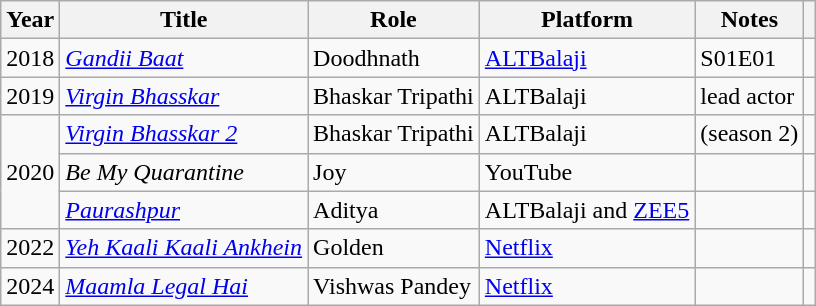<table class="wikitable sortable">
<tr>
<th>Year</th>
<th>Title</th>
<th>Role</th>
<th>Platform</th>
<th>Notes</th>
<th></th>
</tr>
<tr>
<td>2018</td>
<td><em><a href='#'>Gandii Baat</a></em></td>
<td>Doodhnath</td>
<td><a href='#'>ALTBalaji</a></td>
<td>S01E01</td>
<td></td>
</tr>
<tr>
<td>2019</td>
<td><em><a href='#'>Virgin Bhasskar</a></em></td>
<td>Bhaskar Tripathi</td>
<td>ALTBalaji</td>
<td>lead actor</td>
<td></td>
</tr>
<tr>
<td rowspan="3">2020</td>
<td><em><a href='#'>Virgin Bhasskar 2</a></em></td>
<td>Bhaskar Tripathi</td>
<td>ALTBalaji</td>
<td>(season 2)</td>
<td></td>
</tr>
<tr>
<td><em>Be My Quarantine</em></td>
<td>Joy</td>
<td>YouTube</td>
<td></td>
<td></td>
</tr>
<tr>
<td><em><a href='#'>Paurashpur</a></em></td>
<td>Aditya</td>
<td>ALTBalaji and <a href='#'>ZEE5</a></td>
<td></td>
<td></td>
</tr>
<tr>
<td>2022</td>
<td><em><a href='#'>Yeh Kaali Kaali Ankhein</a></em></td>
<td>Golden</td>
<td><a href='#'>Netflix</a></td>
<td></td>
<td></td>
</tr>
<tr>
<td>2024</td>
<td><em><a href='#'>Maamla Legal Hai</a></em></td>
<td>Vishwas Pandey</td>
<td><a href='#'>Netflix</a></td>
<td></td>
<td></td>
</tr>
</table>
